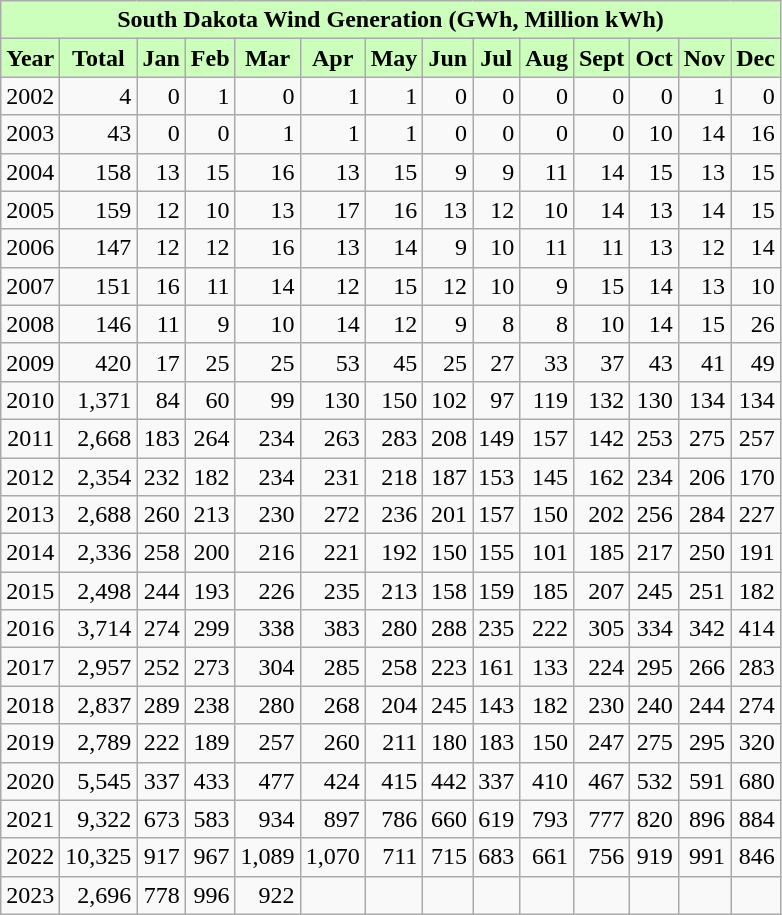<table class="wikitable" style="text-align:right;">
<tr>
<th colspan="14" style="background:#cfb;">South Dakota Wind Generation (GWh, Million kWh)</th>
</tr>
<tr>
<th style="background:#cfb;">Year</th>
<th style="background:#cfb;">Total</th>
<th style="background:#cfb;">Jan</th>
<th style="background:#cfb;">Feb</th>
<th style="background:#cfb;">Mar</th>
<th style="background:#cfb;">Apr</th>
<th style="background:#cfb;">May</th>
<th style="background:#cfb;">Jun</th>
<th style="background:#cfb;">Jul</th>
<th style="background:#cfb;">Aug</th>
<th style="background:#cfb;">Sept</th>
<th style="background:#cfb;">Oct</th>
<th style="background:#cfb;">Nov</th>
<th style="background:#cfb;">Dec</th>
</tr>
<tr align=right>
<td>2002</td>
<td>4</td>
<td>0</td>
<td>1</td>
<td>0</td>
<td>1</td>
<td>1</td>
<td>0</td>
<td>0</td>
<td>0</td>
<td>0</td>
<td>0</td>
<td>1</td>
<td>0</td>
</tr>
<tr align=right>
<td>2003</td>
<td>43</td>
<td>0</td>
<td>0</td>
<td>1</td>
<td>1</td>
<td>1</td>
<td>0</td>
<td>0</td>
<td>0</td>
<td>0</td>
<td>10</td>
<td>14</td>
<td>16</td>
</tr>
<tr align=right>
<td>2004</td>
<td>158</td>
<td>13</td>
<td>15</td>
<td>16</td>
<td>13</td>
<td>15</td>
<td>9</td>
<td>9</td>
<td>11</td>
<td>14</td>
<td>15</td>
<td>13</td>
<td>15</td>
</tr>
<tr align=right>
<td>2005</td>
<td>159</td>
<td>12</td>
<td>10</td>
<td>13</td>
<td>17</td>
<td>16</td>
<td>13</td>
<td>12</td>
<td>10</td>
<td>14</td>
<td>13</td>
<td>14</td>
<td>15</td>
</tr>
<tr align=right>
<td>2006</td>
<td>147</td>
<td>12</td>
<td>12</td>
<td>16</td>
<td>13</td>
<td>14</td>
<td>9</td>
<td>10</td>
<td>11</td>
<td>11</td>
<td>13</td>
<td>12</td>
<td>14</td>
</tr>
<tr align=right>
<td>2007</td>
<td>151</td>
<td>16</td>
<td>11</td>
<td>14</td>
<td>12</td>
<td>15</td>
<td>12</td>
<td>10</td>
<td>9</td>
<td>15</td>
<td>14</td>
<td>13</td>
<td>10</td>
</tr>
<tr align=right>
<td>2008</td>
<td>146</td>
<td>11</td>
<td>9</td>
<td>10</td>
<td>14</td>
<td>12</td>
<td>9</td>
<td>8</td>
<td>8</td>
<td>10</td>
<td>14</td>
<td>15</td>
<td>26</td>
</tr>
<tr align=right>
<td>2009</td>
<td>420</td>
<td>17</td>
<td>25</td>
<td>25</td>
<td>53</td>
<td>45</td>
<td>25</td>
<td>27</td>
<td>33</td>
<td>37</td>
<td>43</td>
<td>41</td>
<td>49</td>
</tr>
<tr align=right>
<td>2010</td>
<td>1,371</td>
<td>84</td>
<td>60</td>
<td>99</td>
<td>130</td>
<td>150</td>
<td>102</td>
<td>97</td>
<td>119</td>
<td>132</td>
<td>130</td>
<td>134</td>
<td>134</td>
</tr>
<tr align=right>
<td>2011</td>
<td>2,668</td>
<td>183</td>
<td>264</td>
<td>234</td>
<td>263</td>
<td>283</td>
<td>208</td>
<td>149</td>
<td>157</td>
<td>142</td>
<td>253</td>
<td>275</td>
<td>257</td>
</tr>
<tr align=right>
<td>2012</td>
<td>2,354</td>
<td>232</td>
<td>182</td>
<td>234</td>
<td>231</td>
<td>218</td>
<td>187</td>
<td>153</td>
<td>145</td>
<td>162</td>
<td>234</td>
<td>206</td>
<td>170</td>
</tr>
<tr align=right>
<td>2013</td>
<td>2,688</td>
<td>260</td>
<td>213</td>
<td>230</td>
<td>272</td>
<td>236</td>
<td>201</td>
<td>157</td>
<td>150</td>
<td>202</td>
<td>256</td>
<td>284</td>
<td>227</td>
</tr>
<tr align=right>
<td>2014</td>
<td>2,336</td>
<td>258</td>
<td>200</td>
<td>216</td>
<td>221</td>
<td>192</td>
<td>150</td>
<td>155</td>
<td>101</td>
<td>185</td>
<td>217</td>
<td>250</td>
<td>191</td>
</tr>
<tr align=right>
<td>2015</td>
<td>2,498</td>
<td>244</td>
<td>193</td>
<td>226</td>
<td>235</td>
<td>213</td>
<td>158</td>
<td>159</td>
<td>185</td>
<td>207</td>
<td>245</td>
<td>251</td>
<td>182</td>
</tr>
<tr align=right>
<td>2016</td>
<td>3,714</td>
<td>274</td>
<td>299</td>
<td>338</td>
<td>383</td>
<td>280</td>
<td>288</td>
<td>235</td>
<td>222</td>
<td>305</td>
<td>334</td>
<td>342</td>
<td>414</td>
</tr>
<tr align=right>
<td>2017</td>
<td>2,957</td>
<td>252</td>
<td>273</td>
<td>304</td>
<td>285</td>
<td>258</td>
<td>223</td>
<td>161</td>
<td>133</td>
<td>224</td>
<td>295</td>
<td>266</td>
<td>283</td>
</tr>
<tr align=right>
<td>2018</td>
<td>2,837</td>
<td>289</td>
<td>238</td>
<td>280</td>
<td>268</td>
<td>204</td>
<td>245</td>
<td>143</td>
<td>182</td>
<td>230</td>
<td>240</td>
<td>244</td>
<td>274</td>
</tr>
<tr align=right>
<td>2019</td>
<td>2,789</td>
<td>222</td>
<td>189</td>
<td>257</td>
<td>260</td>
<td>211</td>
<td>180</td>
<td>183</td>
<td>150</td>
<td>247</td>
<td>275</td>
<td>295</td>
<td>320</td>
</tr>
<tr align=right>
<td>2020</td>
<td>5,545</td>
<td>337</td>
<td>433</td>
<td>477</td>
<td>424</td>
<td>415</td>
<td>442</td>
<td>337</td>
<td>410</td>
<td>467</td>
<td>532</td>
<td>591</td>
<td>680</td>
</tr>
<tr align=right>
<td>2021</td>
<td>9,322</td>
<td>673</td>
<td>583</td>
<td>934</td>
<td>897</td>
<td>786</td>
<td>660</td>
<td>619</td>
<td>793</td>
<td>777</td>
<td>820</td>
<td>896</td>
<td>884</td>
</tr>
<tr align=right>
<td>2022</td>
<td>10,325</td>
<td>917</td>
<td>967</td>
<td>1,089</td>
<td>1,070</td>
<td>711</td>
<td>715</td>
<td>683</td>
<td>661</td>
<td>756</td>
<td>919</td>
<td>991</td>
<td>846</td>
</tr>
<tr align=right>
<td>2023</td>
<td>2,696</td>
<td>778</td>
<td>996</td>
<td>922</td>
<td></td>
<td></td>
<td></td>
<td></td>
<td></td>
<td></td>
<td></td>
<td></td>
<td></td>
</tr>
</table>
